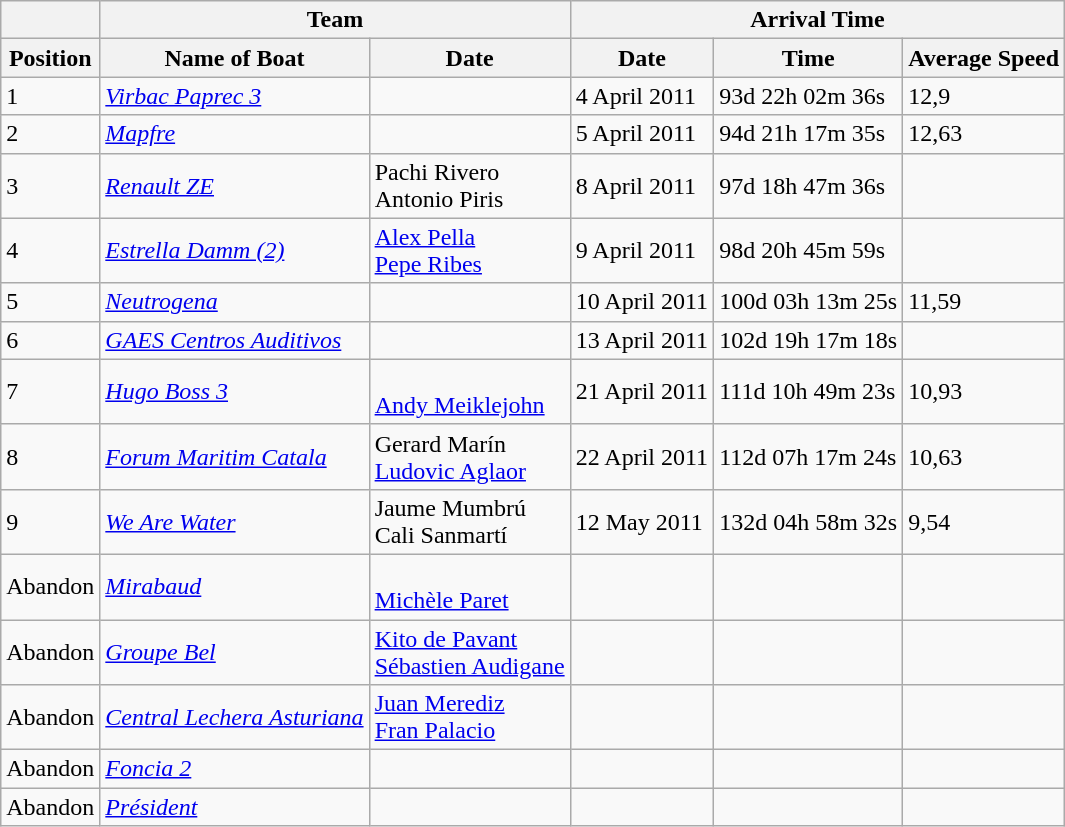<table class="wikitable" style="background-color:#f9f9f9;">
<tr>
<th colspan="0"></th>
<th colspan="2">Team</th>
<th colspan="3">Arrival Time</th>
</tr>
<tr>
<th>Position</th>
<th>Name of Boat</th>
<th>Date</th>
<th>Date</th>
<th>Time</th>
<th>Average Speed</th>
</tr>
<tr>
<td>1</td>
<td><em><a href='#'>Virbac Paprec 3</a></em></td>
<td><br></td>
<td>4 April 2011</td>
<td>93d 22h 02m 36s</td>
<td>12,9</td>
</tr>
<tr>
<td>2</td>
<td><a href='#'><em>Mapfre</em></a></td>
<td><br></td>
<td>5 April 2011</td>
<td>94d 21h 17m 35s</td>
<td>12,63</td>
</tr>
<tr>
<td>3</td>
<td><a href='#'><em>Renault ZE</em></a></td>
<td>Pachi Rivero<br>Antonio Piris</td>
<td>8 April 2011</td>
<td>97d 18h 47m 36s</td>
<td></td>
</tr>
<tr>
<td>4</td>
<td><a href='#'><em>Estrella Damm (2)</em></a></td>
<td><a href='#'>Alex Pella</a><br><a href='#'>Pepe Ribes</a></td>
<td>9 April 2011</td>
<td>98d 20h 45m 59s</td>
<td></td>
</tr>
<tr>
<td>5</td>
<td><em><a href='#'>Neutrogena</a></em></td>
<td> </td>
<td>10 April 2011</td>
<td>100d 03h 13m 25s</td>
<td>11,59</td>
</tr>
<tr>
<td>6</td>
<td><a href='#'><em>GAES Centros Auditivos</em></a></td>
<td><br></td>
<td>13 April 2011</td>
<td>102d 19h 17m 18s</td>
<td></td>
</tr>
<tr>
<td>7</td>
<td><a href='#'><em>Hugo Boss 3</em></a></td>
<td><br><a href='#'>Andy Meiklejohn</a></td>
<td>21 April 2011</td>
<td>111d 10h 49m 23s</td>
<td>10,93</td>
</tr>
<tr>
<td>8</td>
<td><a href='#'><em>Forum Maritim Catala</em></a></td>
<td>Gerard Marín<br><a href='#'>Ludovic Aglaor</a></td>
<td>22 April 2011</td>
<td>112d 07h 17m 24s</td>
<td>10,63</td>
</tr>
<tr>
<td>9</td>
<td><a href='#'><em>We Are Water</em></a></td>
<td>Jaume Mumbrú<br>Cali Sanmartí</td>
<td>12 May 2011</td>
<td>132d 04h 58m 32s</td>
<td>9,54</td>
</tr>
<tr>
<td>Abandon</td>
<td><a href='#'><em>Mirabaud</em></a></td>
<td><br><a href='#'>Michèle Paret</a></td>
<td></td>
<td></td>
<td></td>
</tr>
<tr>
<td>Abandon</td>
<td><a href='#'><em>Groupe Bel</em></a></td>
<td><a href='#'>Kito de Pavant</a><br><a href='#'>Sébastien Audigane</a></td>
<td></td>
<td></td>
<td></td>
</tr>
<tr>
<td>Abandon</td>
<td><a href='#'><em>Central Lechera Asturiana</em></a></td>
<td><a href='#'>Juan Merediz</a><br><a href='#'>Fran Palacio</a></td>
<td></td>
<td></td>
<td></td>
</tr>
<tr>
<td>Abandon</td>
<td><em><a href='#'>Foncia 2</a></em></td>
<td><br></td>
<td></td>
<td></td>
<td></td>
</tr>
<tr>
<td>Abandon</td>
<td><a href='#'><em>Président</em></a></td>
<td><br></td>
<td></td>
<td></td>
<td></td>
</tr>
</table>
